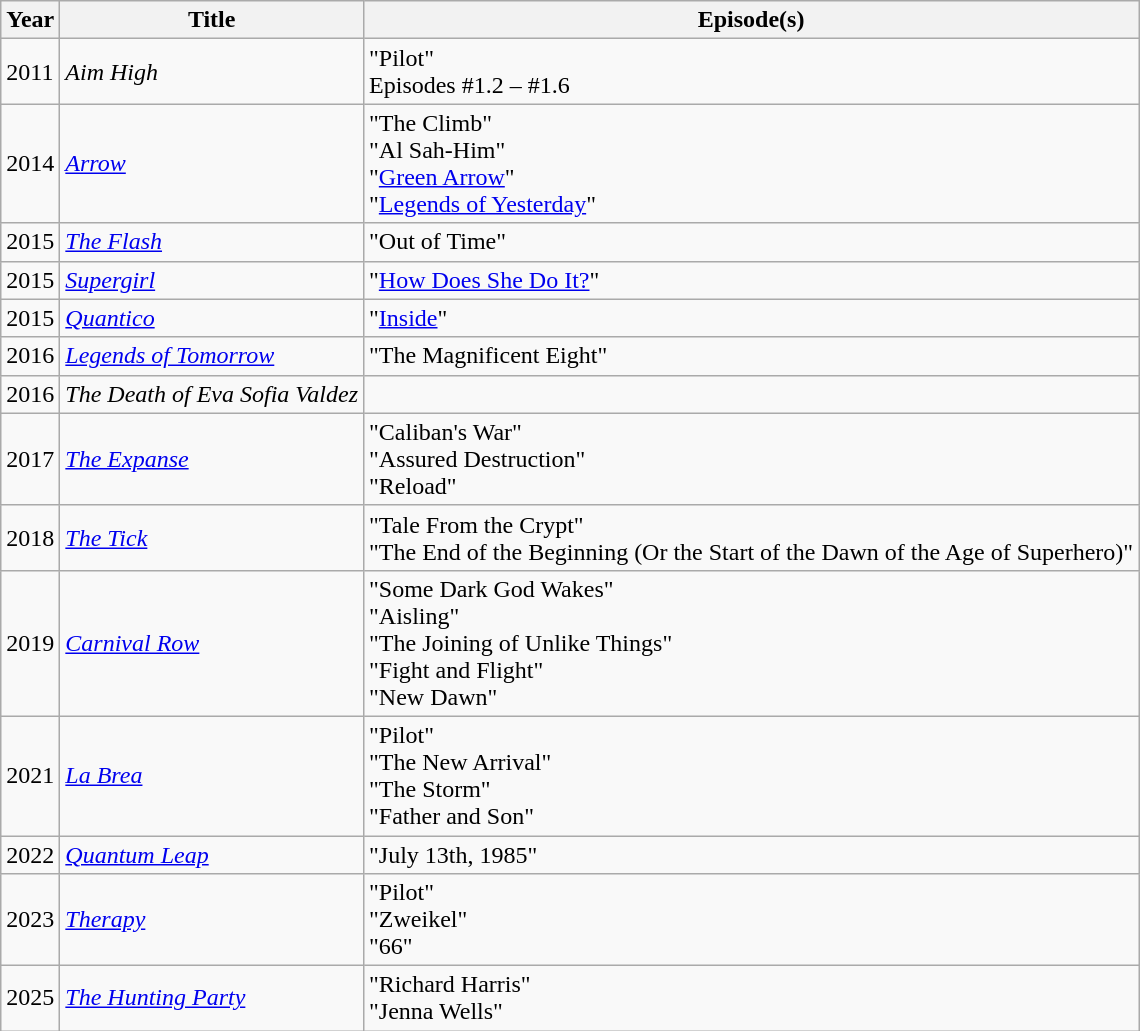<table class="wikitable" border="1">
<tr>
<th>Year</th>
<th>Title</th>
<th>Episode(s)</th>
</tr>
<tr>
<td>2011</td>
<td><em>Aim High</em></td>
<td>"Pilot"<br>Episodes #1.2 – #1.6</td>
</tr>
<tr>
<td>2014</td>
<td><em><a href='#'>Arrow</a></em></td>
<td>"The Climb"<br>"Al Sah-Him"<br>"<a href='#'>Green Arrow</a>"<br>"<a href='#'>Legends of Yesterday</a>"</td>
</tr>
<tr>
<td>2015</td>
<td><em><a href='#'>The Flash</a></em></td>
<td>"Out of Time"</td>
</tr>
<tr>
<td>2015</td>
<td><em><a href='#'>Supergirl</a></em></td>
<td>"<a href='#'>How Does She Do It?</a>"</td>
</tr>
<tr>
<td>2015</td>
<td><a href='#'><em>Quantico</em></a></td>
<td>"<a href='#'>Inside</a>"</td>
</tr>
<tr>
<td>2016</td>
<td><em><a href='#'>Legends of Tomorrow</a></em></td>
<td>"The Magnificent Eight"</td>
</tr>
<tr>
<td>2016</td>
<td><em>The Death of Eva Sofia Valdez</em></td>
<td></td>
</tr>
<tr>
<td>2017</td>
<td><em><a href='#'>The Expanse</a></em></td>
<td>"Caliban's War"<br>"Assured Destruction"<br>"Reload"</td>
</tr>
<tr>
<td>2018</td>
<td><em><a href='#'>The Tick</a></em></td>
<td>"Tale From the Crypt"<br>"The End of the Beginning (Or the Start of the Dawn of the Age of Superhero)"</td>
</tr>
<tr>
<td>2019</td>
<td><em><a href='#'>Carnival Row</a></em></td>
<td>"Some Dark God Wakes"<br>"Aisling"<br>"The Joining of Unlike Things"<br>"Fight and Flight"<br>"New Dawn"</td>
</tr>
<tr>
<td>2021</td>
<td><em><a href='#'>La Brea</a></em></td>
<td>"Pilot"<br>"The New Arrival"<br>	"The Storm"<br>"Father and Son"</td>
</tr>
<tr>
<td>2022</td>
<td><em><a href='#'>Quantum Leap</a></em></td>
<td>"July 13th, 1985"</td>
</tr>
<tr>
<td>2023</td>
<td><em><a href='#'>Therapy</a></em></td>
<td>"Pilot"<br>"Zweikel"<br>"66"</td>
</tr>
<tr>
<td>2025</td>
<td><em><a href='#'>The Hunting Party</a></em></td>
<td>"Richard Harris"<br>"Jenna Wells"</td>
</tr>
</table>
